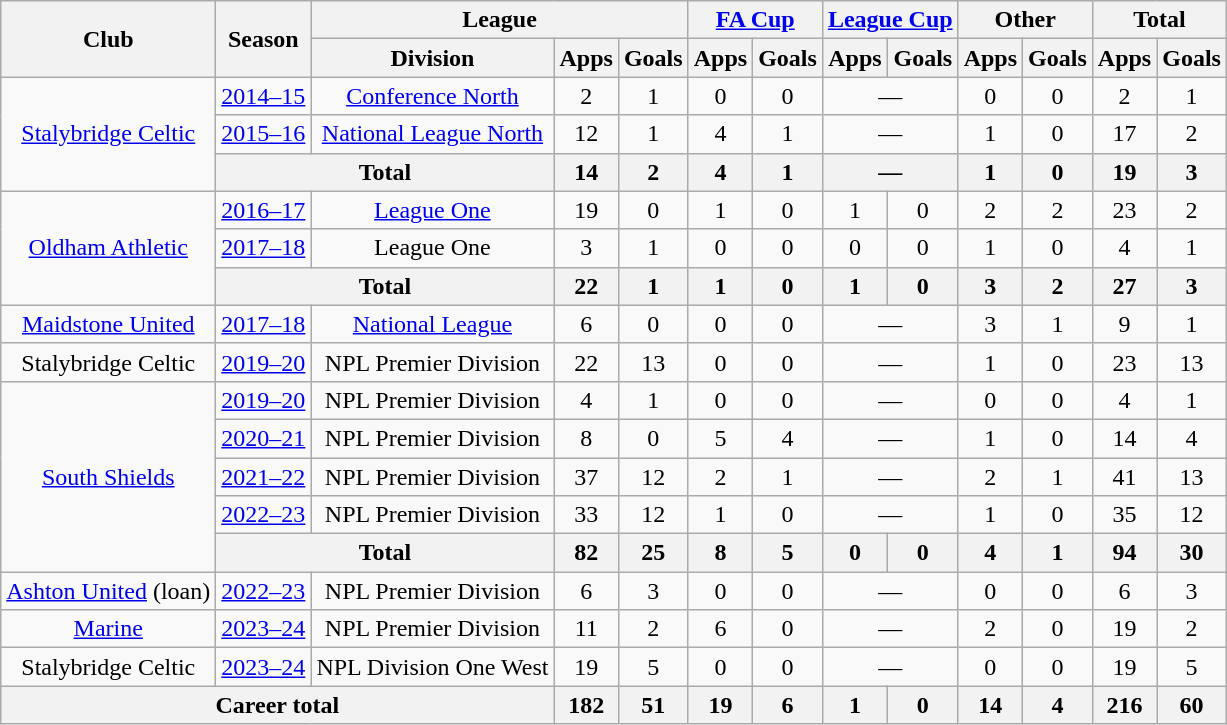<table class="wikitable" style="text-align: center">
<tr>
<th rowspan="2">Club</th>
<th rowspan="2">Season</th>
<th colspan="3">League</th>
<th colspan="2"><a href='#'>FA Cup</a></th>
<th colspan="2"><a href='#'>League Cup</a></th>
<th colspan="2">Other</th>
<th colspan="2">Total</th>
</tr>
<tr>
<th>Division</th>
<th>Apps</th>
<th>Goals</th>
<th>Apps</th>
<th>Goals</th>
<th>Apps</th>
<th>Goals</th>
<th>Apps</th>
<th>Goals</th>
<th>Apps</th>
<th>Goals</th>
</tr>
<tr>
<td rowspan="3"><a href='#'>Stalybridge Celtic</a></td>
<td><a href='#'>2014–15</a></td>
<td><a href='#'>Conference North</a></td>
<td>2</td>
<td>1</td>
<td>0</td>
<td>0</td>
<td colspan="2">—</td>
<td>0</td>
<td>0</td>
<td>2</td>
<td>1</td>
</tr>
<tr>
<td><a href='#'>2015–16</a></td>
<td><a href='#'>National League North</a></td>
<td>12</td>
<td>1</td>
<td>4</td>
<td>1</td>
<td colspan="2">—</td>
<td>1</td>
<td>0</td>
<td>17</td>
<td>2</td>
</tr>
<tr>
<th colspan="2">Total</th>
<th>14</th>
<th>2</th>
<th>4</th>
<th>1</th>
<th colspan="2">—</th>
<th>1</th>
<th>0</th>
<th>19</th>
<th>3</th>
</tr>
<tr>
<td rowspan="3"><a href='#'>Oldham Athletic</a></td>
<td><a href='#'>2016–17</a></td>
<td><a href='#'>League One</a></td>
<td>19</td>
<td>0</td>
<td>1</td>
<td>0</td>
<td>1</td>
<td>0</td>
<td>2</td>
<td>2</td>
<td>23</td>
<td>2</td>
</tr>
<tr>
<td><a href='#'>2017–18</a></td>
<td>League One</td>
<td>3</td>
<td>1</td>
<td>0</td>
<td>0</td>
<td>0</td>
<td>0</td>
<td>1</td>
<td>0</td>
<td>4</td>
<td>1</td>
</tr>
<tr>
<th colspan="2">Total</th>
<th>22</th>
<th>1</th>
<th>1</th>
<th>0</th>
<th>1</th>
<th>0</th>
<th>3</th>
<th>2</th>
<th>27</th>
<th>3</th>
</tr>
<tr>
<td rowspan="1"><a href='#'>Maidstone United</a></td>
<td><a href='#'>2017–18</a></td>
<td><a href='#'>National League</a></td>
<td>6</td>
<td>0</td>
<td>0</td>
<td>0</td>
<td colspan="2">—</td>
<td>3</td>
<td>1</td>
<td>9</td>
<td>1</td>
</tr>
<tr>
<td>Stalybridge Celtic</td>
<td><a href='#'>2019–20</a></td>
<td>NPL Premier Division</td>
<td>22</td>
<td>13</td>
<td>0</td>
<td>0</td>
<td colspan="2">—</td>
<td>1</td>
<td>0</td>
<td>23</td>
<td>13</td>
</tr>
<tr>
<td rowspan="5"><a href='#'>South Shields</a></td>
<td><a href='#'>2019–20</a></td>
<td>NPL Premier Division</td>
<td>4</td>
<td>1</td>
<td>0</td>
<td>0</td>
<td colspan="2">—</td>
<td>0</td>
<td>0</td>
<td>4</td>
<td>1</td>
</tr>
<tr>
<td><a href='#'>2020–21</a></td>
<td>NPL Premier Division</td>
<td>8</td>
<td>0</td>
<td>5</td>
<td>4</td>
<td colspan="2">—</td>
<td>1</td>
<td>0</td>
<td>14</td>
<td>4</td>
</tr>
<tr>
<td><a href='#'>2021–22</a></td>
<td>NPL Premier Division</td>
<td>37</td>
<td>12</td>
<td>2</td>
<td>1</td>
<td colspan="2">—</td>
<td>2</td>
<td>1</td>
<td>41</td>
<td>13</td>
</tr>
<tr>
<td><a href='#'>2022–23</a></td>
<td>NPL Premier Division</td>
<td>33</td>
<td>12</td>
<td>1</td>
<td>0</td>
<td colspan="2">—</td>
<td>1</td>
<td>0</td>
<td>35</td>
<td>12</td>
</tr>
<tr>
<th colspan="2">Total</th>
<th>82</th>
<th>25</th>
<th>8</th>
<th>5</th>
<th>0</th>
<th>0</th>
<th>4</th>
<th>1</th>
<th>94</th>
<th>30</th>
</tr>
<tr>
<td><a href='#'>Ashton United</a> (loan)</td>
<td><a href='#'>2022–23</a></td>
<td>NPL Premier Division</td>
<td>6</td>
<td>3</td>
<td>0</td>
<td>0</td>
<td colspan="2">—</td>
<td>0</td>
<td>0</td>
<td>6</td>
<td>3</td>
</tr>
<tr>
<td><a href='#'>Marine</a></td>
<td><a href='#'>2023–24</a></td>
<td>NPL Premier Division</td>
<td>11</td>
<td>2</td>
<td>6</td>
<td>0</td>
<td colspan="2">—</td>
<td>2</td>
<td>0</td>
<td>19</td>
<td>2</td>
</tr>
<tr>
<td>Stalybridge Celtic</td>
<td><a href='#'>2023–24</a></td>
<td>NPL Division One West</td>
<td>19</td>
<td>5</td>
<td>0</td>
<td>0</td>
<td colspan="2">—</td>
<td>0</td>
<td>0</td>
<td>19</td>
<td>5</td>
</tr>
<tr>
<th colspan="3">Career total</th>
<th>182</th>
<th>51</th>
<th>19</th>
<th>6</th>
<th>1</th>
<th>0</th>
<th>14</th>
<th>4</th>
<th>216</th>
<th>60</th>
</tr>
</table>
